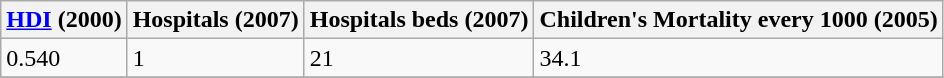<table class="wikitable" border="1">
<tr>
<th><a href='#'>HDI</a> (2000)</th>
<th>Hospitals (2007)</th>
<th>Hospitals beds (2007)</th>
<th>Children's Mortality every 1000 (2005)</th>
</tr>
<tr>
<td>0.540</td>
<td>1</td>
<td>21</td>
<td>34.1</td>
</tr>
<tr>
</tr>
</table>
